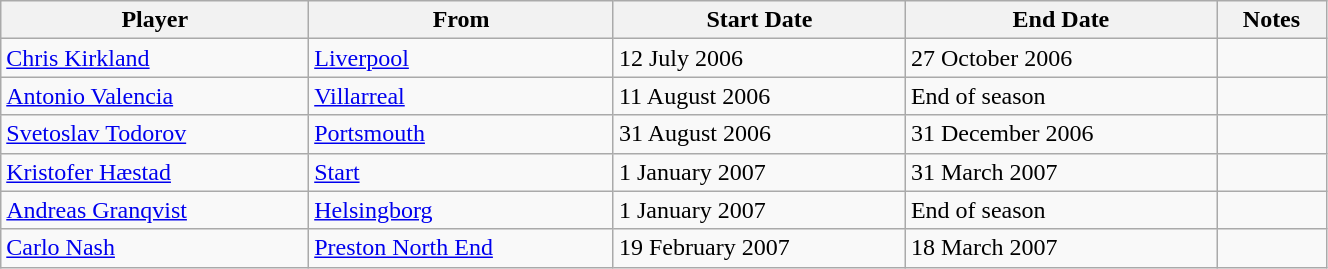<table class="wikitable" style="text-align:center; width:70%; text-align:left">
<tr>
<th>Player</th>
<th>From</th>
<th>Start Date</th>
<th>End Date</th>
<th>Notes</th>
</tr>
<tr --->
<td> <a href='#'>Chris Kirkland</a></td>
<td> <a href='#'>Liverpool</a></td>
<td>12 July 2006</td>
<td>27 October 2006</td>
<td align="center"></td>
</tr>
<tr --->
<td> <a href='#'>Antonio Valencia</a></td>
<td> <a href='#'>Villarreal</a></td>
<td>11 August 2006</td>
<td>End of season</td>
<td align="center"></td>
</tr>
<tr --->
<td> <a href='#'>Svetoslav Todorov</a></td>
<td> <a href='#'>Portsmouth</a></td>
<td>31 August 2006</td>
<td>31 December 2006</td>
<td align="center"></td>
</tr>
<tr --->
<td> <a href='#'>Kristofer Hæstad</a></td>
<td> <a href='#'>Start</a></td>
<td>1 January 2007</td>
<td>31 March 2007</td>
<td align="center"></td>
</tr>
<tr --->
<td> <a href='#'>Andreas Granqvist</a></td>
<td> <a href='#'>Helsingborg</a></td>
<td>1 January 2007</td>
<td>End of season</td>
<td align="center"></td>
</tr>
<tr --->
<td> <a href='#'>Carlo Nash</a></td>
<td> <a href='#'>Preston North End</a></td>
<td>19 February 2007</td>
<td>18 March 2007</td>
<td align="center"></td>
</tr>
</table>
